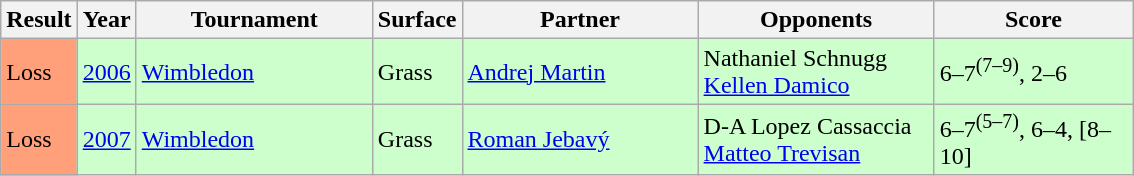<table class="sortable wikitable">
<tr>
<th style="width:40px;">Result</th>
<th style="width:30px;">Year</th>
<th style="width:150px;">Tournament</th>
<th style="width:50px;">Surface</th>
<th style="width:150px;">Partner</th>
<th style="width:150px;">Opponents</th>
<th style="width:125px;" class="unsortable">Score</th>
</tr>
<tr style="background:#ccffcc;">
<td style="background:#ffa07a;">Loss</td>
<td><a href='#'>2006</a></td>
<td><a href='#'>Wimbledon</a></td>
<td>Grass</td>
<td> <a href='#'>Andrej Martin</a></td>
<td> Nathaniel Schnugg <br> <a href='#'>Kellen Damico</a></td>
<td>6–7<sup>(7–9)</sup>, 2–6</td>
</tr>
<tr style="background:#ccffcc;">
<td style="background:#ffa07a;">Loss</td>
<td><a href='#'>2007</a></td>
<td><a href='#'>Wimbledon</a></td>
<td>Grass</td>
<td> <a href='#'>Roman Jebavý</a></td>
<td> D-A Lopez Cassaccia <br> <a href='#'>Matteo Trevisan</a></td>
<td>6–7<sup>(5–7)</sup>, 6–4, [8–10]</td>
</tr>
</table>
